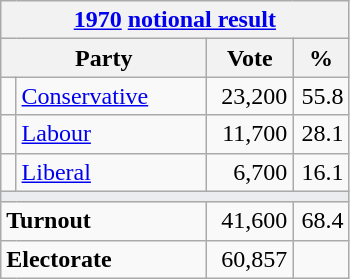<table class="wikitable">
<tr>
<th colspan="4"><a href='#'>1970</a> <a href='#'>notional result</a></th>
</tr>
<tr>
<th bgcolor="#DDDDFF" width="130px" colspan="2">Party</th>
<th bgcolor="#DDDDFF" width="50px">Vote</th>
<th bgcolor="#DDDDFF" width="30px">%</th>
</tr>
<tr>
<td></td>
<td><a href='#'>Conservative</a></td>
<td align=right>23,200</td>
<td align=right>55.8</td>
</tr>
<tr>
<td></td>
<td><a href='#'>Labour</a></td>
<td align=right>11,700</td>
<td align=right>28.1</td>
</tr>
<tr>
<td></td>
<td><a href='#'>Liberal</a></td>
<td align=right>6,700</td>
<td align=right>16.1</td>
</tr>
<tr>
<td colspan="4" bgcolor="#EAECF0"></td>
</tr>
<tr>
<td colspan="2"><strong>Turnout</strong></td>
<td align=right>41,600</td>
<td align=right>68.4</td>
</tr>
<tr>
<td colspan="2"><strong>Electorate</strong></td>
<td align=right>60,857</td>
</tr>
</table>
